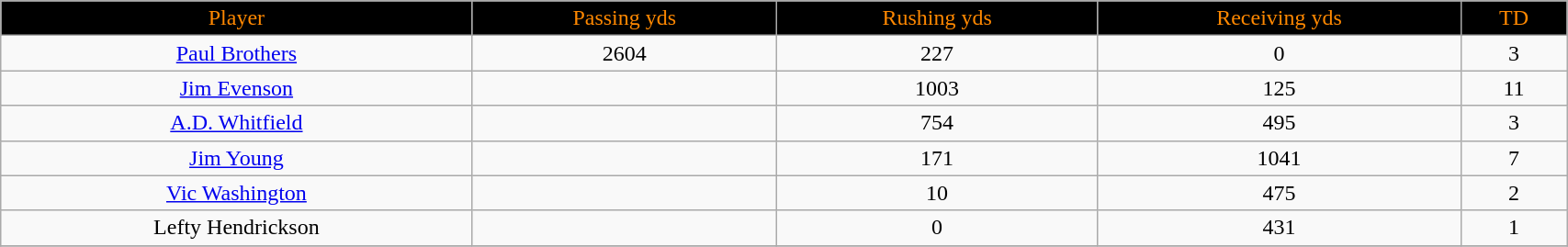<table class="wikitable" width="90%">
<tr align="center"  ! style="background:black;color:#FF8800;">
<td>Player</td>
<td>Passing yds</td>
<td>Rushing yds</td>
<td>Receiving yds</td>
<td>TD</td>
</tr>
<tr align="center" bgcolor="">
<td><a href='#'>Paul Brothers</a></td>
<td>2604</td>
<td>227</td>
<td>0</td>
<td>3</td>
</tr>
<tr align="center" bgcolor="">
<td><a href='#'>Jim Evenson</a></td>
<td></td>
<td>1003</td>
<td>125</td>
<td>11</td>
</tr>
<tr align="center" bgcolor="">
<td><a href='#'>A.D. Whitfield</a></td>
<td></td>
<td>754</td>
<td>495</td>
<td>3</td>
</tr>
<tr align="center" bgcolor="">
<td><a href='#'>Jim Young</a></td>
<td></td>
<td>171</td>
<td>1041</td>
<td>7</td>
</tr>
<tr align="center" bgcolor="">
<td><a href='#'>Vic Washington</a></td>
<td></td>
<td>10</td>
<td>475</td>
<td>2</td>
</tr>
<tr align="center" bgcolor="">
<td>Lefty Hendrickson</td>
<td></td>
<td>0</td>
<td>431</td>
<td>1</td>
</tr>
<tr align="center" bgcolor="">
</tr>
</table>
